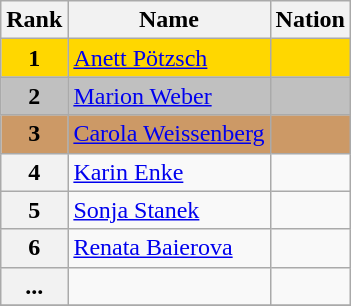<table class="wikitable">
<tr>
<th>Rank</th>
<th>Name</th>
<th>Nation</th>
</tr>
<tr bgcolor="gold">
<td align="center"><strong>1</strong></td>
<td><a href='#'>Anett Pötzsch</a></td>
<td></td>
</tr>
<tr bgcolor="silver">
<td align="center"><strong>2</strong></td>
<td><a href='#'>Marion Weber</a></td>
<td></td>
</tr>
<tr bgcolor="cc9966">
<td align="center"><strong>3</strong></td>
<td><a href='#'>Carola Weissenberg</a></td>
<td></td>
</tr>
<tr>
<th>4</th>
<td><a href='#'>Karin Enke</a></td>
<td></td>
</tr>
<tr>
<th>5</th>
<td><a href='#'>Sonja Stanek</a></td>
<td></td>
</tr>
<tr>
<th>6</th>
<td><a href='#'>Renata Baierova</a></td>
<td></td>
</tr>
<tr>
<th>...</th>
<td></td>
<td></td>
</tr>
<tr>
</tr>
</table>
